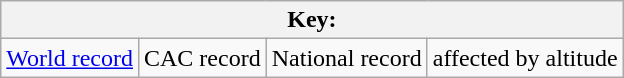<table class="wikitable">
<tr>
<th colspan=4>Key:</th>
</tr>
<tr>
<td><a href='#'>World record</a></td>
<td>CAC record</td>
<td>National record</td>
<td>affected by altitude</td>
</tr>
</table>
